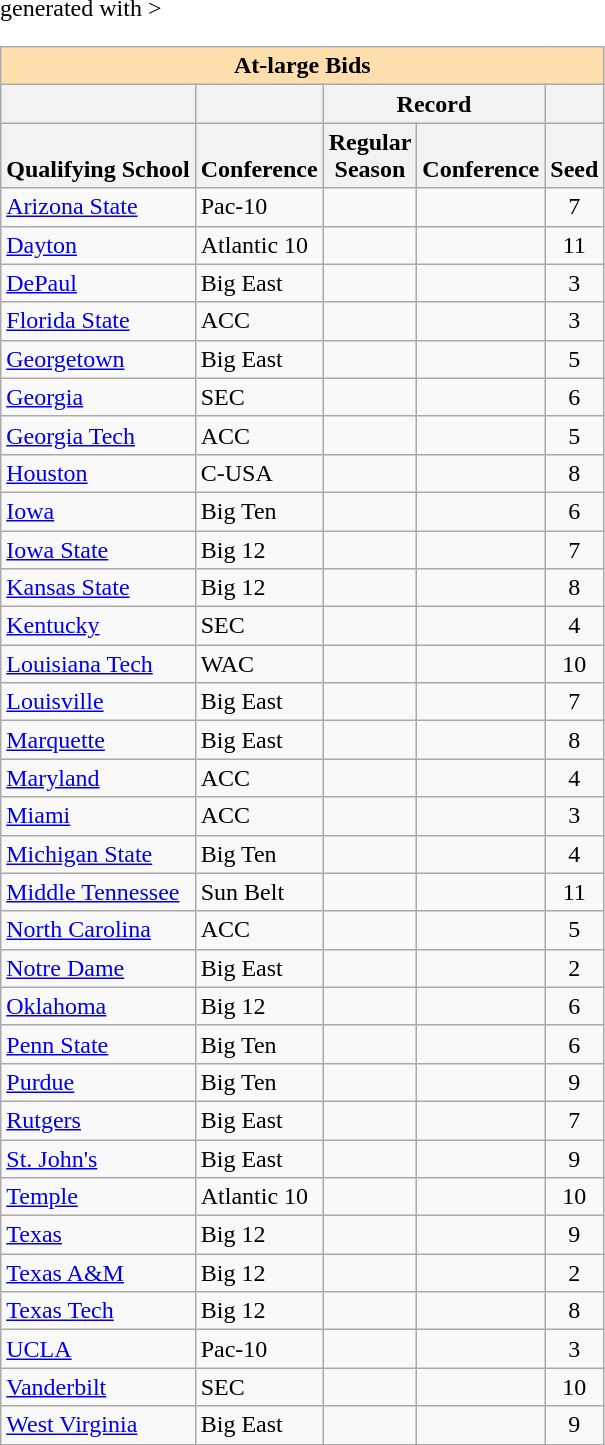<table class="wikitable sortable" <hiddentext>generated with   >
<tr>
<th style="background-color:#FFdead;font-weight:bold"   align="center" valign="bottom"  width="171" colspan="5" height="13">At-large  Bids</th>
</tr>
<tr>
<th height="13"    valign="bottom"> </th>
<th valign="bottom"> </th>
<th style="font-weight:bold"   colspan="2" align="center"  valign="bottom">Record</th>
<th valign="bottom"> </th>
</tr>
<tr style="font-weight:bold"   valign="bottom">
<th height="13">Qualifying  School</th>
<th>Conference</th>
<th>Regular<br> Season</th>
<th>Conference</th>
<th>Seed</th>
</tr>
<tr>
<td height="13"  valign="bottom"><a href='#'>Arizona State</a></td>
<td valign="bottom">Pac-10</td>
<td align="center"  valign="bottom"></td>
<td align="center"  valign="bottom"></td>
<td align="center"  valign="bottom">7</td>
</tr>
<tr>
<td height="13"  valign="bottom"><a href='#'>Dayton</a></td>
<td valign="bottom">Atlantic 10</td>
<td align="center"  valign="bottom"></td>
<td align="center"  valign="bottom"></td>
<td align="center"  valign="bottom">11</td>
</tr>
<tr>
<td height="13"  valign="bottom"><a href='#'>DePaul</a></td>
<td valign="bottom">Big East</td>
<td align="center"  valign="bottom"></td>
<td align="center"  valign="bottom"></td>
<td align="center"  valign="bottom">3</td>
</tr>
<tr>
<td height="13"  valign="bottom"><a href='#'>Florida State</a></td>
<td valign="bottom">ACC</td>
<td align="center"  valign="bottom"></td>
<td align="center"  valign="bottom"></td>
<td align="center"  valign="bottom">3</td>
</tr>
<tr>
<td height="13"  valign="bottom"><a href='#'>Georgetown</a></td>
<td valign="bottom">Big East</td>
<td align="center"  valign="bottom"></td>
<td align="center"  valign="bottom"></td>
<td align="center"  valign="bottom">5</td>
</tr>
<tr>
<td height="13"  valign="bottom"><a href='#'>Georgia</a></td>
<td valign="bottom">SEC</td>
<td align="center"  valign="bottom"></td>
<td align="center"  valign="bottom"></td>
<td align="center"  valign="bottom">6</td>
</tr>
<tr>
<td height="13"  valign="bottom"><a href='#'>Georgia Tech</a></td>
<td valign="bottom">ACC</td>
<td align="center"  valign="bottom"></td>
<td align="center"  valign="bottom"></td>
<td align="center"  valign="bottom">5</td>
</tr>
<tr>
<td height="13"  valign="bottom"><a href='#'>Houston</a></td>
<td valign="bottom">C-USA</td>
<td align="center"  valign="bottom"></td>
<td align="center"  valign="bottom"></td>
<td align="center"  valign="bottom">8</td>
</tr>
<tr>
<td height="13"  valign="bottom"><a href='#'>Iowa</a></td>
<td valign="bottom">Big Ten</td>
<td align="center"  valign="bottom"></td>
<td align="center"  valign="bottom"></td>
<td align="center"  valign="bottom">6</td>
</tr>
<tr>
<td height="13"  valign="bottom"><a href='#'>Iowa State</a></td>
<td valign="bottom">Big 12</td>
<td align="center"  valign="bottom"></td>
<td align="center"  valign="bottom"></td>
<td align="center"  valign="bottom">7</td>
</tr>
<tr>
<td height="13"  valign="bottom"><a href='#'>Kansas State</a></td>
<td valign="bottom">Big 12</td>
<td align="center"  valign="bottom"></td>
<td align="center"  valign="bottom"></td>
<td align="center"  valign="bottom">8</td>
</tr>
<tr>
<td height="13"  valign="bottom"><a href='#'>Kentucky</a></td>
<td valign="bottom">SEC</td>
<td align="center"  valign="bottom"></td>
<td align="center"  valign="bottom"></td>
<td align="center"  valign="bottom">4</td>
</tr>
<tr>
<td height="13"  valign="bottom"><a href='#'>Louisiana Tech</a></td>
<td valign="bottom">WAC</td>
<td align="center"  valign="bottom"></td>
<td align="center"  valign="bottom"></td>
<td align="center"  valign="bottom">10</td>
</tr>
<tr>
<td height="13"  valign="bottom"><a href='#'>Louisville</a></td>
<td valign="bottom">Big East</td>
<td align="center"  valign="bottom"></td>
<td align="center"  valign="bottom"></td>
<td align="center"  valign="bottom">7</td>
</tr>
<tr>
<td height="13"  valign="bottom"><a href='#'>Marquette</a></td>
<td valign="bottom">Big East</td>
<td align="center"  valign="bottom"></td>
<td align="center"  valign="bottom"></td>
<td align="center"  valign="bottom">8</td>
</tr>
<tr>
<td height="13"  valign="bottom"><a href='#'>Maryland</a></td>
<td valign="bottom">ACC</td>
<td align="center"  valign="bottom"></td>
<td align="center"  valign="bottom"></td>
<td align="center"  valign="bottom">4</td>
</tr>
<tr>
<td height="13"  valign="bottom"><a href='#'>Miami</a></td>
<td valign="bottom">ACC</td>
<td align="center"  valign="bottom"></td>
<td align="center"  valign="bottom"></td>
<td align="center"  valign="bottom">3</td>
</tr>
<tr>
<td height="13"  valign="bottom"><a href='#'>Michigan State</a></td>
<td valign="bottom">Big Ten</td>
<td align="center"  valign="bottom"></td>
<td align="center"  valign="bottom"></td>
<td align="center"  valign="bottom">4</td>
</tr>
<tr>
<td height="13"  valign="bottom"><a href='#'>Middle Tennessee</a></td>
<td valign="bottom">Sun Belt</td>
<td align="center"  valign="bottom"></td>
<td align="center"  valign="bottom"></td>
<td align="center"  valign="bottom">11</td>
</tr>
<tr>
<td height="13"  valign="bottom"><a href='#'>North Carolina</a></td>
<td valign="bottom">ACC</td>
<td align="center"  valign="bottom"></td>
<td align="center"  valign="bottom"></td>
<td align="center"  valign="bottom">5</td>
</tr>
<tr>
<td height="13"  valign="bottom"><a href='#'>Notre Dame</a></td>
<td valign="bottom">Big East</td>
<td align="center"  valign="bottom"></td>
<td align="center"  valign="bottom"></td>
<td align="center"  valign="bottom">2</td>
</tr>
<tr>
<td height="13"  valign="bottom"><a href='#'>Oklahoma</a></td>
<td valign="bottom">Big 12</td>
<td align="center"  valign="bottom"></td>
<td align="center"  valign="bottom"></td>
<td align="center"  valign="bottom">6</td>
</tr>
<tr>
<td height="13"  valign="bottom"><a href='#'>Penn State</a></td>
<td valign="bottom">Big Ten</td>
<td align="center"  valign="bottom"></td>
<td align="center"  valign="bottom"></td>
<td align="center"  valign="bottom">6</td>
</tr>
<tr>
<td height="13"  valign="bottom"><a href='#'>Purdue</a></td>
<td valign="bottom">Big Ten</td>
<td align="center"  valign="bottom"></td>
<td align="center"  valign="bottom"></td>
<td align="center"  valign="bottom">9</td>
</tr>
<tr>
<td height="13"  valign="bottom"><a href='#'>Rutgers</a></td>
<td valign="bottom">Big East</td>
<td align="center"  valign="bottom"></td>
<td align="center"  valign="bottom"></td>
<td align="center"  valign="bottom">7</td>
</tr>
<tr>
<td height="13"  valign="bottom"><a href='#'>St. John's</a></td>
<td valign="bottom">Big East</td>
<td align="center"  valign="bottom"></td>
<td align="center"  valign="bottom"></td>
<td align="center"  valign="bottom">9</td>
</tr>
<tr>
<td height="13"  valign="bottom"><a href='#'>Temple</a></td>
<td valign="bottom">Atlantic 10</td>
<td align="center"  valign="bottom"></td>
<td align="center"  valign="bottom"></td>
<td align="center"  valign="bottom">10</td>
</tr>
<tr>
<td height="13"  valign="bottom"><a href='#'>Texas</a></td>
<td valign="bottom">Big 12</td>
<td align="center"  valign="bottom"></td>
<td align="center"  valign="bottom"></td>
<td align="center"  valign="bottom">9</td>
</tr>
<tr>
<td height="13"  valign="bottom"><a href='#'>Texas A&M</a></td>
<td valign="bottom">Big 12</td>
<td align="center"  valign="bottom"></td>
<td align="center"  valign="bottom"></td>
<td align="center"  valign="bottom">2</td>
</tr>
<tr>
<td height="13"  valign="bottom"><a href='#'>Texas Tech</a></td>
<td valign="bottom">Big 12</td>
<td align="center"  valign="bottom"></td>
<td align="center"  valign="bottom"></td>
<td align="center"  valign="bottom">8</td>
</tr>
<tr>
<td height="13"  valign="bottom"><a href='#'>UCLA</a></td>
<td valign="bottom">Pac-10</td>
<td align="center"  valign="bottom"></td>
<td align="center"  valign="bottom"></td>
<td align="center"  valign="bottom">3</td>
</tr>
<tr>
<td height="13"  valign="bottom"><a href='#'>Vanderbilt</a></td>
<td valign="bottom">SEC</td>
<td align="center"  valign="bottom"></td>
<td align="center"  valign="bottom"></td>
<td align="center"  valign="bottom">10</td>
</tr>
<tr>
<td height="13"  valign="bottom"><a href='#'>West Virginia</a></td>
<td valign="bottom">Big East</td>
<td align="center"  valign="bottom"></td>
<td align="center"  valign="bottom"></td>
<td align="center"  valign="bottom">9</td>
</tr>
</table>
